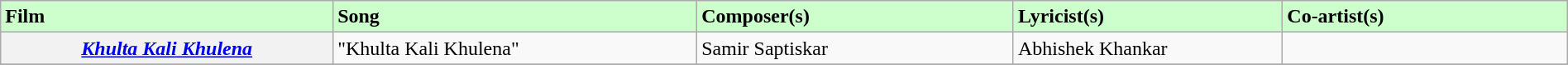<table class="wikitable plainrowheaders" width="100%" textcolor:#000;">
<tr style="background:#cfc; text-align:"center;">
<td scope="col" width=21%><strong>Film</strong></td>
<td scope="col" width=23%><strong>Song</strong></td>
<td scope="col" width=20%><strong>Composer(s)</strong></td>
<td scope="col" width=17%><strong>Lyricist(s)</strong></td>
<td scope="col" width=18%><strong>Co-artist(s)</strong></td>
</tr>
<tr>
<th scope="row"><em><a href='#'>Khulta Kali Khulena</a></em></th>
<td>"Khulta Kali Khulena"</td>
<td>Samir Saptiskar</td>
<td>Abhishek Khankar</td>
<td></td>
</tr>
<tr>
</tr>
</table>
